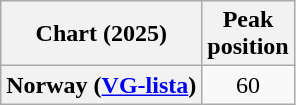<table class="wikitable plainrowheaders" style="text-align:center">
<tr>
<th scope="col">Chart (2025)</th>
<th scope="col">Peak<br> position</th>
</tr>
<tr>
<th scope="row">Norway (<a href='#'>VG-lista</a>)</th>
<td>60</td>
</tr>
</table>
